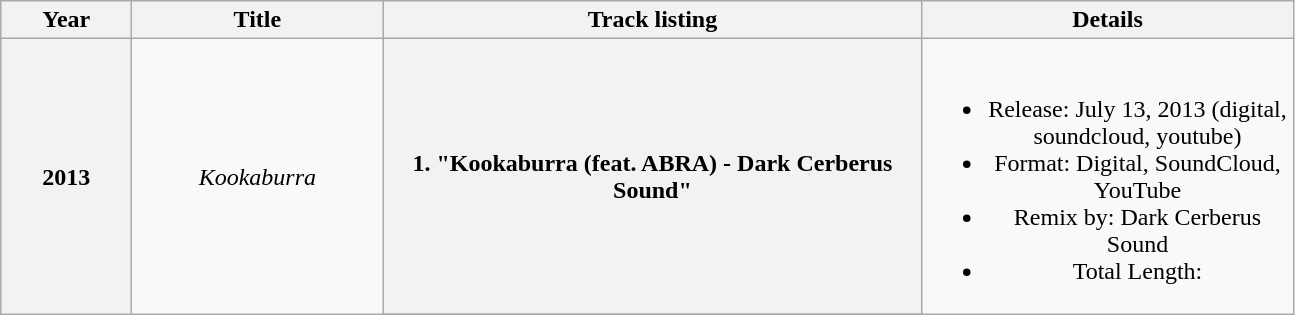<table class="wikitable plainrowheaders" style="text-align:center;">
<tr>
<th scope="col" style="width:5em;">Year</th>
<th scope="col" style="width:10em;">Title</th>
<th scope="col" style="width:22em;">Track listing</th>
<th scope="col" style="width:15em;">Details</th>
</tr>
<tr>
<th rowspan="16">2013</th>
<td rowspan="16"><em>Kookaburra</em></td>
<th scope="row">1. "Kookaburra (feat. ABRA) - Dark Cerberus Sound"</th>
<td rowspan="16"><br><ul><li>Release: July 13, 2013 (digital, soundcloud, youtube)</li><li>Format: Digital, SoundCloud, YouTube</li><li>Remix by: Dark Cerberus Sound</li><li>Total Length: </li></ul></td>
</tr>
<tr>
</tr>
<tr>
</tr>
</table>
